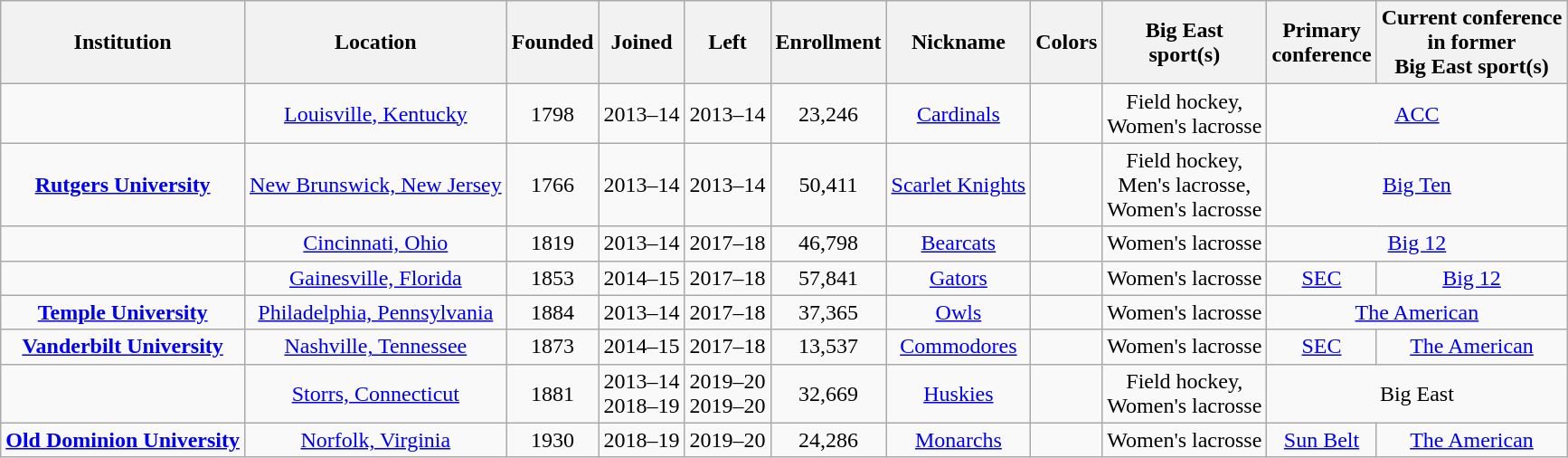<table class="sortable wikitable" style="text-align:center;">
<tr>
<th>Institution</th>
<th>Location</th>
<th>Founded</th>
<th>Joined</th>
<th>Left</th>
<th>Enrollment</th>
<th>Nickname</th>
<th class=unsortable>Colors</th>
<th>Big East<br>sport(s)</th>
<th>Primary<br>conference</th>
<th>Current conference<br>in former<br>Big East sport(s)</th>
</tr>
<tr>
<td></td>
<td><a href='#'>Louisville, Kentucky</a></td>
<td>1798</td>
<td>2013–14</td>
<td>2013–14</td>
<td>23,246</td>
<td><a href='#'>Cardinals</a></td>
<td></td>
<td>Field hockey,<br>Women's lacrosse</td>
<td colspan="2"><a href='#'>ACC</a></td>
</tr>
<tr>
<td><strong><a href='#'>Rutgers University</a></strong></td>
<td><a href='#'>New Brunswick, New Jersey</a></td>
<td>1766</td>
<td>2013–14</td>
<td>2013–14</td>
<td>50,411</td>
<td><a href='#'>Scarlet Knights</a></td>
<td></td>
<td>Field hockey,<br>Men's  lacrosse,<br>Women's lacrosse</td>
<td colspan=2><a href='#'>Big Ten</a></td>
</tr>
<tr>
<td></td>
<td><a href='#'>Cincinnati, Ohio</a></td>
<td>1819</td>
<td>2013–14</td>
<td>2017–18</td>
<td>46,798</td>
<td><a href='#'>Bearcats</a></td>
<td></td>
<td>Women's lacrosse</td>
<td colspan=2><a href='#'>Big 12</a></td>
</tr>
<tr>
<td></td>
<td><a href='#'>Gainesville, Florida</a></td>
<td>1853</td>
<td>2014–15</td>
<td>2017–18</td>
<td>57,841</td>
<td><a href='#'>Gators</a></td>
<td></td>
<td>Women's lacrosse</td>
<td><a href='#'>SEC</a></td>
<td><a href='#'>Big 12</a></td>
</tr>
<tr>
<td><strong><a href='#'>Temple University</a></strong></td>
<td><a href='#'>Philadelphia, Pennsylvania</a></td>
<td>1884</td>
<td>2013–14</td>
<td>2017–18</td>
<td>37,365</td>
<td><a href='#'>Owls</a></td>
<td></td>
<td>Women's lacrosse</td>
<td colspan=2><a href='#'>The American</a></td>
</tr>
<tr>
<td><strong><a href='#'>Vanderbilt University</a></strong></td>
<td><a href='#'>Nashville, Tennessee</a></td>
<td>1873</td>
<td>2014–15</td>
<td>2017–18</td>
<td>13,537</td>
<td><a href='#'>Commodores</a></td>
<td></td>
<td>Women's lacrosse</td>
<td><a href='#'>SEC</a></td>
<td><a href='#'>The American</a></td>
</tr>
<tr>
<td></td>
<td><a href='#'>Storrs, Connecticut</a></td>
<td>1881</td>
<td>2013–14<br>2018–19</td>
<td>2019–20<br>2019–20</td>
<td>32,669</td>
<td><a href='#'>Huskies</a></td>
<td></td>
<td>Field hockey,<br>Women's lacrosse</td>
<td colspan=2>Big East</td>
</tr>
<tr>
<td><strong><a href='#'>Old Dominion University</a></strong></td>
<td><a href='#'>Norfolk, Virginia</a></td>
<td>1930</td>
<td>2018–19</td>
<td>2019–20</td>
<td>24,286</td>
<td><a href='#'>Monarchs</a></td>
<td></td>
<td>Women's lacrosse</td>
<td><a href='#'>Sun Belt</a></td>
<td><a href='#'>The American</a></td>
</tr>
</table>
